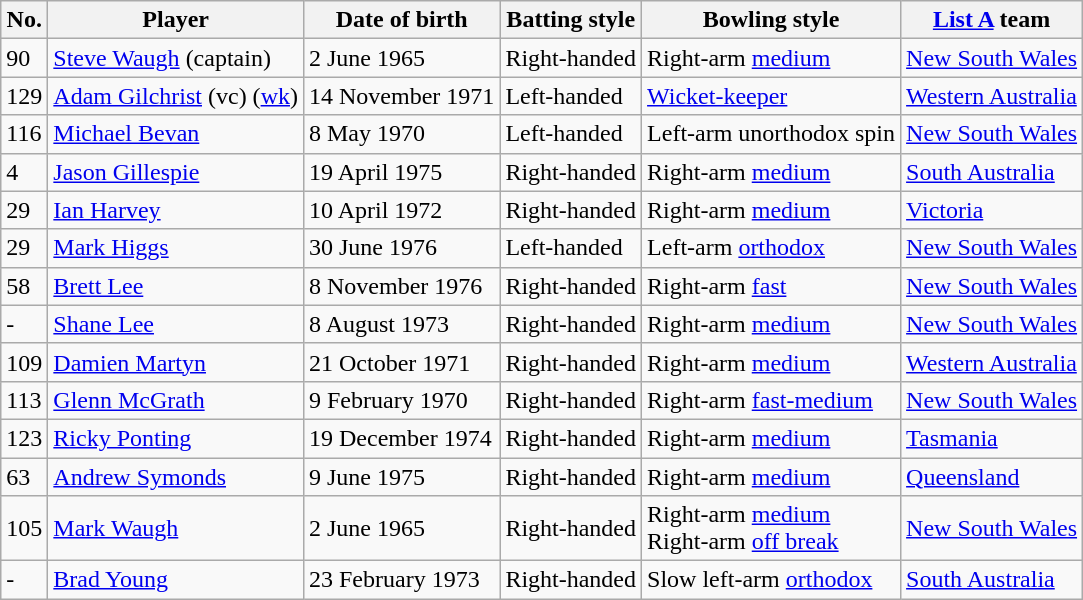<table class="wikitable">
<tr>
<th>No.</th>
<th>Player</th>
<th>Date of birth</th>
<th>Batting style</th>
<th>Bowling style</th>
<th><a href='#'>List A</a> team</th>
</tr>
<tr>
<td>90</td>
<td><a href='#'>Steve Waugh</a> (captain)</td>
<td>2 June 1965</td>
<td>Right-handed</td>
<td>Right-arm <a href='#'>medium</a></td>
<td><a href='#'>New South Wales</a></td>
</tr>
<tr>
<td>129</td>
<td><a href='#'>Adam Gilchrist</a> (vc) (<a href='#'>wk</a>)</td>
<td>14 November 1971</td>
<td>Left-handed</td>
<td><a href='#'>Wicket-keeper</a></td>
<td><a href='#'>Western Australia</a></td>
</tr>
<tr>
<td>116</td>
<td><a href='#'>Michael Bevan</a></td>
<td>8 May 1970</td>
<td>Left-handed</td>
<td>Left-arm unorthodox spin</td>
<td><a href='#'>New South Wales</a></td>
</tr>
<tr>
<td>4</td>
<td><a href='#'>Jason Gillespie</a></td>
<td>19 April 1975</td>
<td>Right-handed</td>
<td>Right-arm <a href='#'>medium</a></td>
<td><a href='#'>South Australia</a></td>
</tr>
<tr>
<td>29</td>
<td><a href='#'>Ian Harvey</a></td>
<td>10 April 1972</td>
<td>Right-handed</td>
<td>Right-arm <a href='#'>medium</a></td>
<td><a href='#'>Victoria</a></td>
</tr>
<tr>
<td>29</td>
<td><a href='#'>Mark Higgs</a></td>
<td>30 June 1976</td>
<td>Left-handed</td>
<td>Left-arm <a href='#'>orthodox</a></td>
<td><a href='#'>New South Wales</a></td>
</tr>
<tr>
<td>58</td>
<td><a href='#'>Brett Lee</a></td>
<td>8 November 1976</td>
<td>Right-handed</td>
<td>Right-arm <a href='#'>fast</a></td>
<td><a href='#'>New South Wales</a></td>
</tr>
<tr>
<td>-</td>
<td><a href='#'>Shane Lee</a></td>
<td>8 August 1973</td>
<td>Right-handed</td>
<td>Right-arm <a href='#'>medium</a></td>
<td><a href='#'>New South Wales</a></td>
</tr>
<tr>
<td>109</td>
<td><a href='#'>Damien Martyn</a></td>
<td>21 October 1971</td>
<td>Right-handed</td>
<td>Right-arm <a href='#'>medium</a></td>
<td><a href='#'>Western Australia</a></td>
</tr>
<tr>
<td>113</td>
<td><a href='#'>Glenn McGrath</a></td>
<td>9 February 1970</td>
<td>Right-handed</td>
<td>Right-arm <a href='#'>fast-medium</a></td>
<td><a href='#'>New South Wales</a></td>
</tr>
<tr>
<td>123</td>
<td><a href='#'>Ricky Ponting</a></td>
<td>19 December 1974</td>
<td>Right-handed</td>
<td>Right-arm <a href='#'>medium</a></td>
<td><a href='#'>Tasmania</a></td>
</tr>
<tr>
<td>63</td>
<td><a href='#'>Andrew Symonds</a></td>
<td>9 June 1975</td>
<td>Right-handed</td>
<td>Right-arm <a href='#'>medium</a></td>
<td><a href='#'>Queensland</a></td>
</tr>
<tr>
<td>105</td>
<td><a href='#'>Mark Waugh</a></td>
<td>2 June 1965</td>
<td>Right-handed</td>
<td>Right-arm <a href='#'>medium</a><br>Right-arm <a href='#'>off break</a></td>
<td><a href='#'>New South Wales</a></td>
</tr>
<tr>
<td>-</td>
<td><a href='#'>Brad Young</a></td>
<td>23 February 1973</td>
<td>Right-handed</td>
<td>Slow left-arm <a href='#'>orthodox</a></td>
<td><a href='#'>South Australia</a></td>
</tr>
</table>
